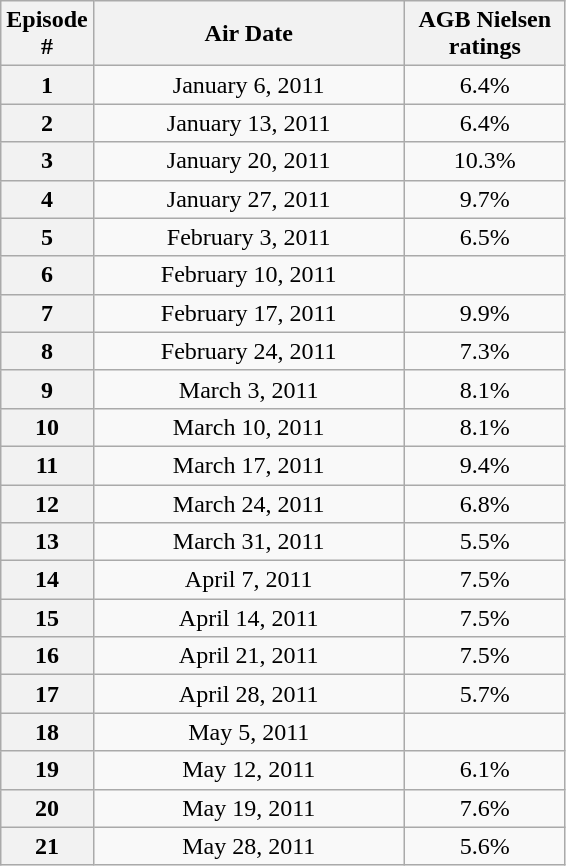<table class="wikitable" style="text-align:center">
<tr>
<th width="50">Episode #</th>
<th width="200">Air Date</th>
<th width="100">AGB Nielsen ratings</th>
</tr>
<tr>
<th>1</th>
<td>January 6, 2011</td>
<td>6.4%</td>
</tr>
<tr>
<th>2</th>
<td>January 13, 2011</td>
<td>6.4%</td>
</tr>
<tr>
<th>3</th>
<td>January 20, 2011</td>
<td>10.3%</td>
</tr>
<tr>
<th>4</th>
<td>January 27, 2011</td>
<td>9.7%</td>
</tr>
<tr>
<th>5</th>
<td>February 3, 2011</td>
<td>6.5%</td>
</tr>
<tr>
<th>6</th>
<td>February 10, 2011</td>
<td></td>
</tr>
<tr>
<th>7</th>
<td>February 17, 2011</td>
<td>9.9%</td>
</tr>
<tr>
<th>8</th>
<td>February 24, 2011</td>
<td>7.3%</td>
</tr>
<tr>
<th>9</th>
<td>March 3, 2011</td>
<td>8.1%</td>
</tr>
<tr>
<th>10</th>
<td>March 10, 2011</td>
<td>8.1%</td>
</tr>
<tr>
<th>11</th>
<td>March 17, 2011</td>
<td>9.4%</td>
</tr>
<tr>
<th>12</th>
<td>March 24, 2011</td>
<td>6.8%</td>
</tr>
<tr>
<th>13</th>
<td>March 31, 2011</td>
<td>5.5%</td>
</tr>
<tr>
<th>14</th>
<td>April 7, 2011</td>
<td>7.5%</td>
</tr>
<tr>
<th>15</th>
<td>April 14, 2011</td>
<td>7.5%</td>
</tr>
<tr>
<th>16</th>
<td>April 21, 2011</td>
<td>7.5%</td>
</tr>
<tr>
<th>17</th>
<td>April 28, 2011</td>
<td>5.7%</td>
</tr>
<tr>
<th>18</th>
<td>May 5, 2011</td>
<td></td>
</tr>
<tr>
<th>19</th>
<td>May 12, 2011</td>
<td>6.1%</td>
</tr>
<tr>
<th>20</th>
<td>May 19, 2011</td>
<td>7.6%</td>
</tr>
<tr>
<th>21</th>
<td>May 28, 2011</td>
<td>5.6%</td>
</tr>
</table>
